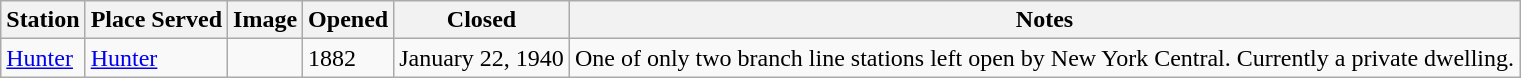<table class="wikitable">
<tr>
<th>Station</th>
<th>Place Served</th>
<th>Image</th>
<th>Opened</th>
<th>Closed</th>
<th>Notes</th>
</tr>
<tr>
<td><a href='#'>Hunter</a></td>
<td><a href='#'>Hunter</a></td>
<td></td>
<td>1882</td>
<td>January 22, 1940</td>
<td>One of only two branch line stations left open by New York Central. Currently a private dwelling.</td>
</tr>
</table>
